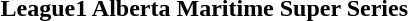<table>
<tr valign=top>
<th align="center">League1 Alberta</th>
<th align="center">Maritime Super Series</th>
</tr>
<tr valign=top>
<td align="left"></td>
<td align="left"></td>
</tr>
</table>
